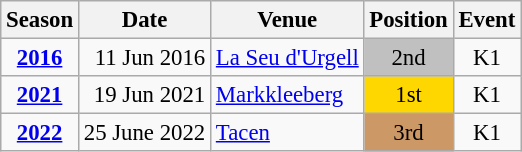<table class="wikitable" style="text-align:center; font-size:95%;">
<tr>
<th>Season</th>
<th>Date</th>
<th>Venue</th>
<th>Position</th>
<th>Event</th>
</tr>
<tr>
<td><strong><a href='#'>2016</a></strong></td>
<td align=right>11 Jun 2016</td>
<td align=left><a href='#'>La Seu d'Urgell</a></td>
<td bgcolor=silver>2nd</td>
<td>K1</td>
</tr>
<tr>
<td><strong><a href='#'>2021</a></strong></td>
<td align=right>19 Jun 2021</td>
<td align=left><a href='#'>Markkleeberg</a></td>
<td bgcolor=gold>1st</td>
<td>K1</td>
</tr>
<tr>
<td><strong><a href='#'>2022</a></strong></td>
<td align=right>25 June 2022</td>
<td align=left><a href='#'>Tacen</a></td>
<td bgcolor=cc9966>3rd</td>
<td>K1</td>
</tr>
</table>
